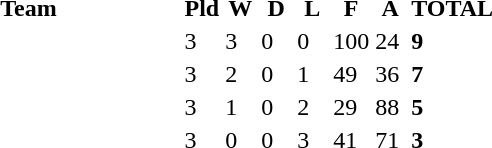<table>
<tr>
<td><br></td>
</tr>
<tr border=1 cellpadding=5 cellspacing=0>
<th width="200">Team</th>
<th width="20">Pld</th>
<th width="20">W</th>
<th width="20">D</th>
<th width="20">L</th>
<th width="20">F</th>
<th width="20">A</th>
<th width="20">TOTAL</th>
</tr>
<tr>
<td align=left></td>
<td>3</td>
<td>3</td>
<td>0</td>
<td>0</td>
<td>100</td>
<td>24</td>
<td><strong>9</strong></td>
</tr>
<tr>
<td align=left></td>
<td>3</td>
<td>2</td>
<td>0</td>
<td>1</td>
<td>49</td>
<td>36</td>
<td><strong>7</strong></td>
</tr>
<tr>
<td align=left></td>
<td>3</td>
<td>1</td>
<td>0</td>
<td>2</td>
<td>29</td>
<td>88</td>
<td><strong>5</strong></td>
</tr>
<tr>
<td align=left></td>
<td>3</td>
<td>0</td>
<td>0</td>
<td>3</td>
<td>41</td>
<td>71</td>
<td><strong>3</strong></td>
</tr>
</table>
